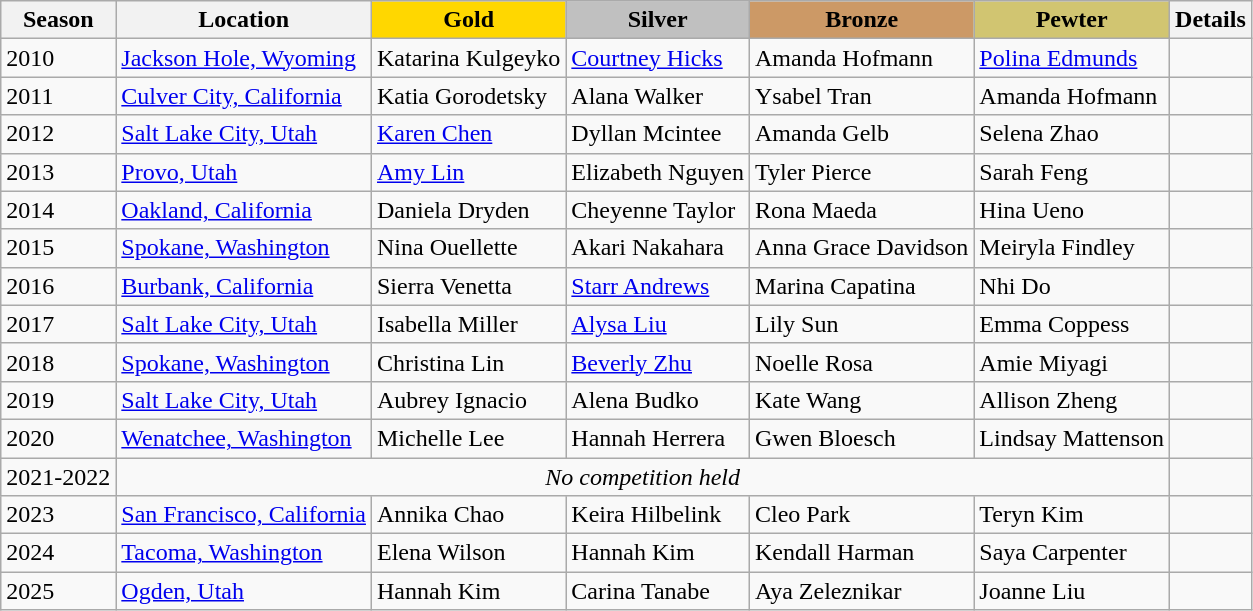<table class="wikitable">
<tr>
<th>Season</th>
<th>Location</th>
<td align=center bgcolor=gold><strong>Gold</strong></td>
<td align=center bgcolor=silver><strong>Silver</strong></td>
<td align=center bgcolor=cc9966><strong>Bronze</strong></td>
<td align=center bgcolor=d1c571><strong>Pewter</strong></td>
<th>Details</th>
</tr>
<tr>
<td>2010</td>
<td><a href='#'>Jackson Hole, Wyoming</a></td>
<td>Katarina Kulgeyko</td>
<td><a href='#'>Courtney Hicks</a></td>
<td>Amanda Hofmann</td>
<td><a href='#'>Polina Edmunds</a></td>
<td></td>
</tr>
<tr>
<td>2011</td>
<td><a href='#'>Culver City, California</a></td>
<td>Katia Gorodetsky</td>
<td>Alana Walker</td>
<td>Ysabel Tran</td>
<td>Amanda Hofmann</td>
<td></td>
</tr>
<tr>
<td>2012</td>
<td><a href='#'>Salt Lake City, Utah</a></td>
<td><a href='#'>Karen Chen</a></td>
<td>Dyllan Mcintee</td>
<td>Amanda Gelb</td>
<td>Selena Zhao</td>
<td></td>
</tr>
<tr>
<td>2013</td>
<td><a href='#'>Provo, Utah</a></td>
<td><a href='#'>Amy Lin</a></td>
<td>Elizabeth Nguyen</td>
<td>Tyler Pierce</td>
<td>Sarah Feng</td>
<td></td>
</tr>
<tr>
<td>2014</td>
<td><a href='#'>Oakland, California</a></td>
<td>Daniela Dryden</td>
<td>Cheyenne Taylor</td>
<td>Rona Maeda</td>
<td>Hina Ueno</td>
<td></td>
</tr>
<tr>
<td>2015</td>
<td><a href='#'>Spokane, Washington</a></td>
<td>Nina Ouellette</td>
<td>Akari Nakahara</td>
<td>Anna Grace Davidson</td>
<td>Meiryla Findley</td>
<td></td>
</tr>
<tr>
<td>2016</td>
<td><a href='#'>Burbank, California</a></td>
<td>Sierra Venetta</td>
<td><a href='#'>Starr Andrews</a></td>
<td>Marina Capatina</td>
<td>Nhi Do</td>
<td></td>
</tr>
<tr>
<td>2017</td>
<td><a href='#'>Salt Lake City, Utah</a></td>
<td>Isabella Miller</td>
<td><a href='#'>Alysa Liu</a></td>
<td>Lily Sun</td>
<td>Emma Coppess</td>
<td></td>
</tr>
<tr>
<td>2018</td>
<td><a href='#'>Spokane, Washington</a></td>
<td>Christina Lin</td>
<td><a href='#'>Beverly Zhu</a></td>
<td>Noelle Rosa</td>
<td>Amie Miyagi</td>
<td></td>
</tr>
<tr>
<td>2019</td>
<td><a href='#'>Salt Lake City, Utah</a></td>
<td>Aubrey Ignacio</td>
<td>Alena Budko</td>
<td>Kate Wang</td>
<td>Allison Zheng</td>
<td></td>
</tr>
<tr>
<td>2020</td>
<td><a href='#'>Wenatchee, Washington</a></td>
<td>Michelle Lee</td>
<td>Hannah Herrera</td>
<td>Gwen Bloesch</td>
<td>Lindsay Mattenson</td>
<td></td>
</tr>
<tr>
<td>2021-2022</td>
<td colspan="5" align="center"><em>No competition held</em></td>
<td></td>
</tr>
<tr>
<td>2023</td>
<td><a href='#'>San Francisco, California</a></td>
<td>Annika Chao</td>
<td>Keira Hilbelink</td>
<td>Cleo Park</td>
<td>Teryn Kim</td>
<td></td>
</tr>
<tr>
<td>2024</td>
<td><a href='#'>Tacoma, Washington</a></td>
<td>Elena Wilson</td>
<td>Hannah Kim</td>
<td>Kendall Harman</td>
<td>Saya Carpenter</td>
<td></td>
</tr>
<tr>
<td>2025</td>
<td><a href='#'>Ogden, Utah</a></td>
<td>Hannah Kim</td>
<td>Carina Tanabe</td>
<td>Aya Zeleznikar</td>
<td>Joanne Liu</td>
<td></td>
</tr>
</table>
